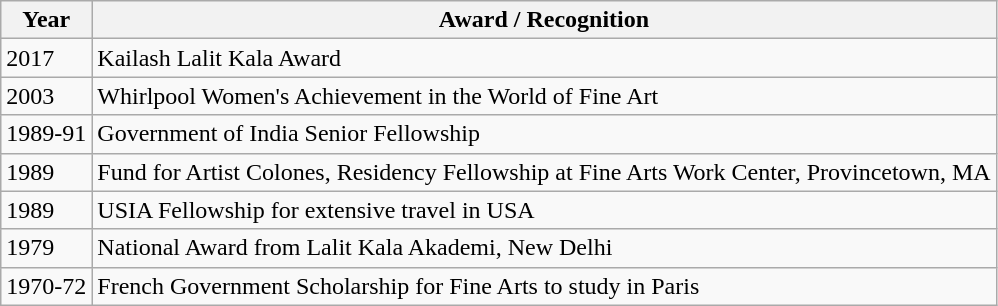<table class="wikitable">
<tr>
<th>Year</th>
<th>Award / Recognition</th>
</tr>
<tr>
<td>2017</td>
<td>Kailash Lalit Kala Award</td>
</tr>
<tr>
<td>2003</td>
<td>Whirlpool Women's Achievement in the World of Fine Art</td>
</tr>
<tr>
<td>1989-91</td>
<td>Government of India Senior Fellowship</td>
</tr>
<tr>
<td>1989</td>
<td>Fund for Artist Colones, Residency Fellowship at Fine Arts Work Center, Provincetown, MA</td>
</tr>
<tr>
<td>1989</td>
<td>USIA Fellowship for extensive travel in USA</td>
</tr>
<tr>
<td>1979</td>
<td>National Award from Lalit Kala Akademi, New Delhi</td>
</tr>
<tr>
<td>1970-72</td>
<td>French Government Scholarship for Fine Arts to study in Paris</td>
</tr>
</table>
